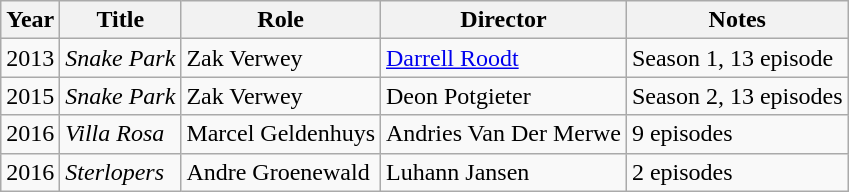<table class="wikitable">
<tr>
<th>Year</th>
<th>Title</th>
<th>Role</th>
<th>Director</th>
<th class="unsortable">Notes</th>
</tr>
<tr>
<td>2013</td>
<td><em>Snake Park</em></td>
<td>Zak Verwey</td>
<td><a href='#'>Darrell Roodt</a></td>
<td>Season 1, 13 episode</td>
</tr>
<tr>
<td>2015</td>
<td><em>Snake Park</em></td>
<td>Zak Verwey</td>
<td>Deon Potgieter</td>
<td>Season 2, 13 episodes</td>
</tr>
<tr>
<td>2016</td>
<td><em>Villa Rosa</em></td>
<td>Marcel Geldenhuys</td>
<td>Andries Van Der Merwe</td>
<td>9 episodes</td>
</tr>
<tr>
<td>2016</td>
<td><em>Sterlopers</em></td>
<td>Andre Groenewald</td>
<td>Luhann Jansen</td>
<td>2 episodes</td>
</tr>
</table>
